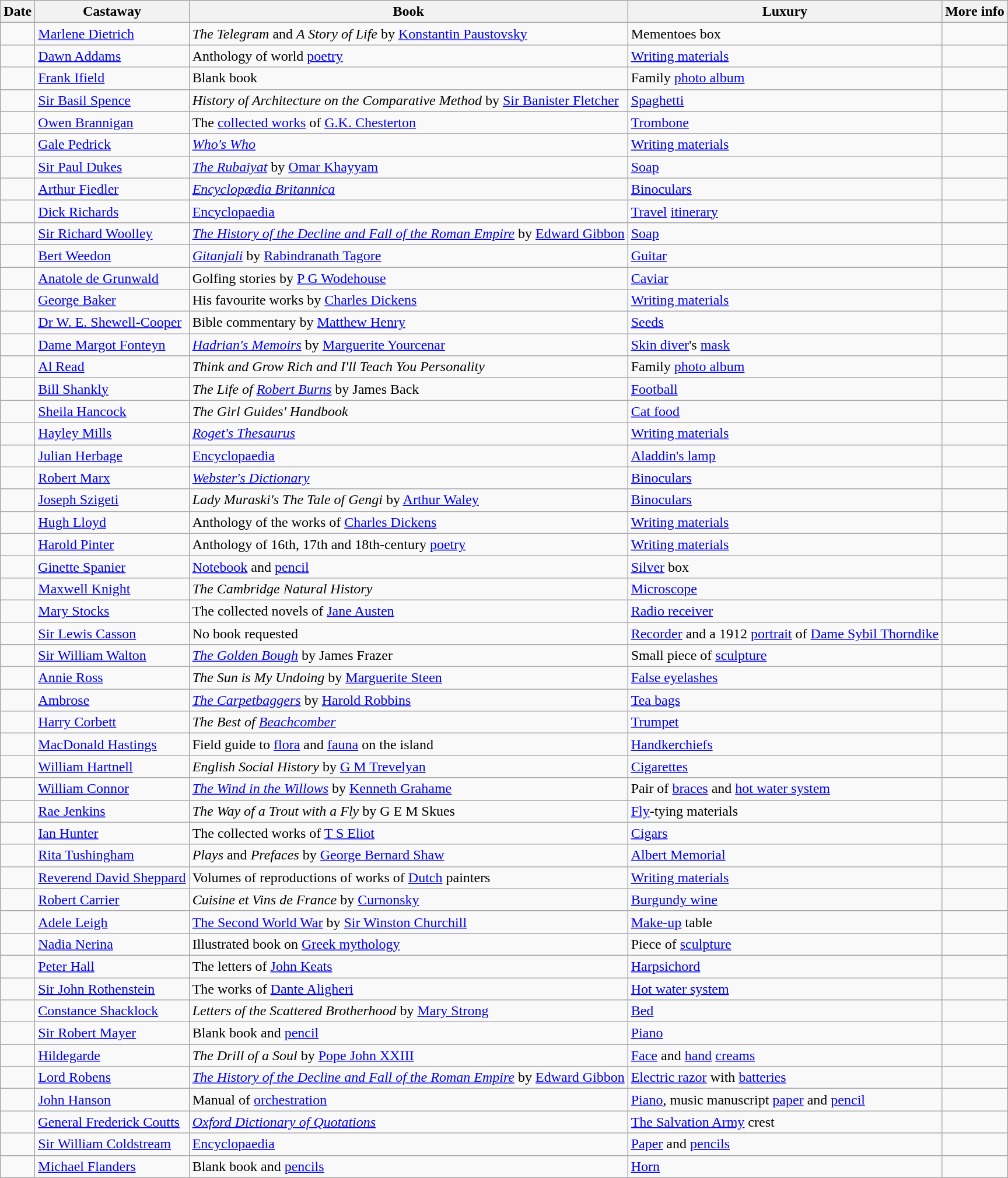<table class="wikitable sortable">
<tr>
<th>Date</th>
<th>Castaway</th>
<th>Book</th>
<th>Luxury</th>
<th>More info</th>
</tr>
<tr>
<td></td>
<td><a href='#'>Marlene Dietrich</a></td>
<td><em>The Telegram</em> and <em>A Story of Life</em> by <a href='#'>Konstantin Paustovsky</a></td>
<td>Mementoes box</td>
<td></td>
</tr>
<tr>
<td></td>
<td><a href='#'>Dawn Addams</a></td>
<td>Anthology of world <a href='#'>poetry</a></td>
<td><a href='#'>Writing materials</a></td>
<td></td>
</tr>
<tr>
<td></td>
<td><a href='#'>Frank Ifield</a></td>
<td>Blank book</td>
<td>Family <a href='#'>photo album</a></td>
<td></td>
</tr>
<tr>
<td></td>
<td><a href='#'>Sir Basil Spence</a></td>
<td><em>History of Architecture on the Comparative Method</em> by <a href='#'>Sir Banister Fletcher</a></td>
<td><a href='#'>Spaghetti</a></td>
<td></td>
</tr>
<tr>
<td></td>
<td><a href='#'>Owen Brannigan</a></td>
<td>The <a href='#'>collected works</a> of <a href='#'>G.K. Chesterton</a></td>
<td><a href='#'>Trombone</a></td>
<td></td>
</tr>
<tr>
<td></td>
<td><a href='#'>Gale Pedrick</a></td>
<td><em><a href='#'>Who's Who</a></em></td>
<td><a href='#'>Writing materials</a></td>
<td></td>
</tr>
<tr>
<td></td>
<td><a href='#'>Sir Paul Dukes</a></td>
<td><em><a href='#'>The Rubaiyat</a></em> by <a href='#'>Omar Khayyam</a></td>
<td><a href='#'>Soap</a></td>
<td></td>
</tr>
<tr>
<td></td>
<td><a href='#'>Arthur Fiedler</a></td>
<td><em><a href='#'>Encyclopædia Britannica</a></em></td>
<td><a href='#'>Binoculars</a></td>
<td></td>
</tr>
<tr>
<td></td>
<td><a href='#'>Dick Richards</a></td>
<td><a href='#'>Encyclopaedia</a></td>
<td><a href='#'>Travel</a> <a href='#'>itinerary</a></td>
<td></td>
</tr>
<tr>
<td></td>
<td><a href='#'>Sir Richard Woolley</a></td>
<td><em><a href='#'>The History of the Decline and Fall of the Roman Empire</a></em> by <a href='#'>Edward Gibbon</a></td>
<td><a href='#'>Soap</a></td>
<td></td>
</tr>
<tr>
<td></td>
<td><a href='#'>Bert Weedon</a></td>
<td><em><a href='#'>Gitanjali</a></em> by <a href='#'>Rabindranath Tagore</a></td>
<td><a href='#'>Guitar</a></td>
<td></td>
</tr>
<tr>
<td></td>
<td><a href='#'>Anatole de Grunwald</a></td>
<td>Golfing stories by <a href='#'>P G Wodehouse</a></td>
<td><a href='#'>Caviar</a></td>
<td></td>
</tr>
<tr>
<td></td>
<td><a href='#'>George Baker</a></td>
<td>His favourite works by <a href='#'>Charles Dickens</a></td>
<td><a href='#'>Writing materials</a></td>
<td></td>
</tr>
<tr>
<td></td>
<td><a href='#'>Dr W. E. Shewell-Cooper</a></td>
<td>Bible commentary by <a href='#'>Matthew Henry</a></td>
<td><a href='#'>Seeds</a></td>
<td></td>
</tr>
<tr>
<td></td>
<td><a href='#'>Dame Margot Fonteyn</a></td>
<td><em><a href='#'>Hadrian's Memoirs</a></em> by <a href='#'>Marguerite Yourcenar</a></td>
<td><a href='#'>Skin diver</a>'s <a href='#'>mask</a></td>
<td></td>
</tr>
<tr>
<td></td>
<td><a href='#'>Al Read</a></td>
<td><em>Think and Grow Rich and I'll Teach You Personality</em></td>
<td>Family <a href='#'>photo album</a></td>
<td></td>
</tr>
<tr>
<td></td>
<td><a href='#'>Bill Shankly</a></td>
<td><em>The Life of <a href='#'>Robert Burns</a></em> by James Back</td>
<td><a href='#'>Football</a></td>
<td></td>
</tr>
<tr>
<td></td>
<td><a href='#'>Sheila Hancock</a></td>
<td><em>The Girl Guides' Handbook</em></td>
<td><a href='#'>Cat food</a></td>
<td></td>
</tr>
<tr>
<td></td>
<td><a href='#'>Hayley Mills</a></td>
<td><em><a href='#'>Roget's Thesaurus</a></em></td>
<td><a href='#'>Writing materials</a></td>
<td></td>
</tr>
<tr>
<td></td>
<td><a href='#'>Julian Herbage</a></td>
<td><a href='#'>Encyclopaedia</a></td>
<td><a href='#'>Aladdin's lamp</a></td>
<td></td>
</tr>
<tr>
<td></td>
<td><a href='#'>Robert Marx</a></td>
<td><em><a href='#'>Webster's Dictionary</a></em></td>
<td><a href='#'>Binoculars</a></td>
<td></td>
</tr>
<tr>
<td></td>
<td><a href='#'>Joseph Szigeti</a></td>
<td><em>Lady Muraski's The Tale of Gengi</em> by <a href='#'>Arthur Waley</a></td>
<td><a href='#'>Binoculars</a></td>
<td></td>
</tr>
<tr>
<td></td>
<td><a href='#'>Hugh Lloyd</a></td>
<td>Anthology of the works of <a href='#'>Charles Dickens</a></td>
<td><a href='#'>Writing materials</a></td>
<td></td>
</tr>
<tr>
<td></td>
<td><a href='#'>Harold Pinter</a></td>
<td>Anthology of 16th, 17th and 18th-century <a href='#'>poetry</a></td>
<td><a href='#'>Writing materials</a></td>
<td></td>
</tr>
<tr>
<td></td>
<td><a href='#'>Ginette Spanier</a></td>
<td><a href='#'>Notebook</a> and <a href='#'>pencil</a></td>
<td><a href='#'>Silver</a> box</td>
<td></td>
</tr>
<tr>
<td></td>
<td><a href='#'>Maxwell Knight</a></td>
<td><em>The Cambridge Natural History</em></td>
<td><a href='#'>Microscope</a></td>
<td></td>
</tr>
<tr>
<td></td>
<td><a href='#'>Mary Stocks</a></td>
<td>The collected novels of <a href='#'>Jane Austen</a></td>
<td><a href='#'>Radio receiver</a></td>
<td></td>
</tr>
<tr>
<td></td>
<td><a href='#'>Sir Lewis Casson</a></td>
<td>No book requested</td>
<td><a href='#'>Recorder</a> and a 1912 <a href='#'>portrait</a> of <a href='#'>Dame Sybil Thorndike</a></td>
<td></td>
</tr>
<tr>
<td></td>
<td><a href='#'>Sir William Walton</a></td>
<td><em><a href='#'>The Golden Bough</a></em> by James Frazer</td>
<td>Small piece of <a href='#'>sculpture</a></td>
<td></td>
</tr>
<tr>
<td></td>
<td><a href='#'>Annie Ross</a></td>
<td><em>The Sun is My Undoing</em> by <a href='#'>Marguerite Steen</a></td>
<td><a href='#'>False eyelashes</a></td>
<td></td>
</tr>
<tr>
<td></td>
<td><a href='#'>Ambrose</a></td>
<td><em><a href='#'>The Carpetbaggers</a></em> by <a href='#'>Harold Robbins</a></td>
<td><a href='#'>Tea bags</a></td>
<td></td>
</tr>
<tr>
<td></td>
<td><a href='#'>Harry Corbett</a></td>
<td><em>The Best of <a href='#'>Beachcomber</a></em></td>
<td><a href='#'>Trumpet</a></td>
<td></td>
</tr>
<tr>
<td></td>
<td><a href='#'>MacDonald Hastings</a></td>
<td>Field guide to <a href='#'>flora</a> and <a href='#'>fauna</a> on the island</td>
<td><a href='#'>Handkerchiefs</a></td>
<td></td>
</tr>
<tr>
<td></td>
<td><a href='#'>William Hartnell</a></td>
<td><em>English Social History</em> by <a href='#'>G M Trevelyan</a></td>
<td><a href='#'>Cigarettes</a></td>
<td></td>
</tr>
<tr>
<td></td>
<td><a href='#'>William Connor</a></td>
<td><em><a href='#'>The Wind in the Willows</a></em> by <a href='#'>Kenneth Grahame</a></td>
<td>Pair of <a href='#'>braces</a> and <a href='#'>hot water system</a></td>
<td></td>
</tr>
<tr>
<td></td>
<td><a href='#'>Rae Jenkins</a></td>
<td><em>The Way of a Trout with a Fly</em> by G E M Skues</td>
<td><a href='#'>Fly</a>-tying materials</td>
<td></td>
</tr>
<tr>
<td></td>
<td><a href='#'>Ian Hunter</a></td>
<td>The collected works of <a href='#'>T S Eliot</a></td>
<td><a href='#'>Cigars</a></td>
<td></td>
</tr>
<tr>
<td></td>
<td><a href='#'>Rita Tushingham</a></td>
<td><em>Plays</em> and <em>Prefaces</em> by <a href='#'>George Bernard Shaw</a></td>
<td><a href='#'>Albert Memorial</a></td>
<td></td>
</tr>
<tr>
<td></td>
<td><a href='#'>Reverend David Sheppard</a></td>
<td>Volumes of reproductions of works of <a href='#'>Dutch</a> painters</td>
<td><a href='#'>Writing materials</a></td>
<td></td>
</tr>
<tr>
<td></td>
<td><a href='#'>Robert Carrier</a></td>
<td><em>Cuisine et Vins de France</em> by <a href='#'>Curnonsky</a></td>
<td><a href='#'>Burgundy wine</a></td>
<td></td>
</tr>
<tr>
<td></td>
<td><a href='#'>Adele Leigh</a></td>
<td><a href='#'>The Second World War</a> by <a href='#'>Sir Winston Churchill</a></td>
<td><a href='#'>Make-up</a> table</td>
<td></td>
</tr>
<tr>
<td></td>
<td><a href='#'>Nadia Nerina</a></td>
<td>Illustrated book on <a href='#'>Greek mythology</a></td>
<td>Piece of <a href='#'>sculpture</a></td>
<td></td>
</tr>
<tr>
<td></td>
<td><a href='#'>Peter Hall</a></td>
<td>The letters of <a href='#'>John Keats</a></td>
<td><a href='#'>Harpsichord</a></td>
<td></td>
</tr>
<tr>
<td></td>
<td><a href='#'>Sir John Rothenstein</a></td>
<td>The works of <a href='#'>Dante Aligheri</a></td>
<td><a href='#'>Hot water system</a></td>
<td></td>
</tr>
<tr>
<td></td>
<td><a href='#'>Constance Shacklock</a></td>
<td><em>Letters of the Scattered Brotherhood</em> by <a href='#'>Mary Strong</a></td>
<td><a href='#'>Bed</a></td>
<td></td>
</tr>
<tr>
<td></td>
<td><a href='#'>Sir Robert Mayer</a></td>
<td>Blank book and <a href='#'>pencil</a></td>
<td><a href='#'>Piano</a></td>
<td></td>
</tr>
<tr>
<td></td>
<td><a href='#'>Hildegarde</a></td>
<td><em>The Drill of a Soul</em> by <a href='#'>Pope John XXIII</a></td>
<td><a href='#'>Face</a> and <a href='#'>hand</a> <a href='#'>creams</a></td>
<td></td>
</tr>
<tr>
<td></td>
<td><a href='#'>Lord Robens</a></td>
<td><em><a href='#'>The History of the Decline and Fall of the Roman Empire</a></em> by <a href='#'>Edward Gibbon</a></td>
<td><a href='#'>Electric razor</a> with <a href='#'>batteries</a></td>
<td></td>
</tr>
<tr>
<td></td>
<td><a href='#'>John Hanson</a></td>
<td>Manual of <a href='#'>orchestration</a></td>
<td><a href='#'>Piano</a>, music manuscript <a href='#'>paper</a> and <a href='#'>pencil</a></td>
<td></td>
</tr>
<tr>
<td></td>
<td><a href='#'>General Frederick Coutts</a></td>
<td><em><a href='#'>Oxford Dictionary of Quotations</a></em></td>
<td><a href='#'>The Salvation Army</a> crest</td>
<td></td>
</tr>
<tr>
<td></td>
<td><a href='#'>Sir William Coldstream</a></td>
<td><a href='#'>Encyclopaedia</a></td>
<td><a href='#'>Paper</a> and <a href='#'>pencils</a></td>
<td></td>
</tr>
<tr>
<td></td>
<td><a href='#'>Michael Flanders</a></td>
<td>Blank book and <a href='#'>pencils</a></td>
<td><a href='#'>Horn</a></td>
<td></td>
</tr>
</table>
